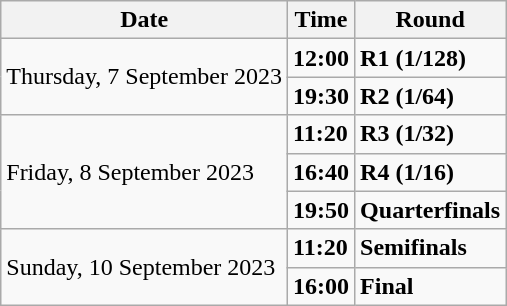<table class="wikitable">
<tr>
<th>Date</th>
<th>Time</th>
<th>Round</th>
</tr>
<tr>
<td rowspan=2>Thursday, 7 September 2023</td>
<td><strong>12:00</strong></td>
<td><strong>R1 (1/128)</strong></td>
</tr>
<tr>
<td><strong>19:30</strong></td>
<td><strong>R2 (1/64)</strong></td>
</tr>
<tr>
<td rowspan=3>Friday, 8 September 2023</td>
<td><strong>11:20</strong></td>
<td><strong>R3 (1/32)</strong></td>
</tr>
<tr>
<td><strong>16:40</strong></td>
<td><strong>R4 (1/16)</strong></td>
</tr>
<tr>
<td><strong>19:50</strong></td>
<td><strong>Quarterfinals</strong></td>
</tr>
<tr>
<td rowspan=2>Sunday, 10 September 2023</td>
<td><strong>11:20</strong></td>
<td><strong>Semifinals</strong></td>
</tr>
<tr>
<td><strong>16:00</strong></td>
<td><strong>Final</strong></td>
</tr>
</table>
